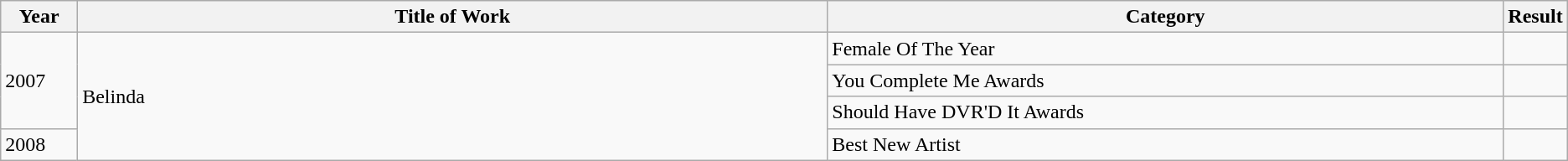<table class="wikitable" style="table-layout: fixed;">
<tr>
<th style="width:5%;">Year</th>
<th style="width:50%;">Title of Work</th>
<th style="width:50%;">Category</th>
<th style="width:10%;">Result</th>
</tr>
<tr>
<td rowspan=3>2007</td>
<td rowspan=4>Belinda</td>
<td>Female Of The Year</td>
<td></td>
</tr>
<tr>
<td>You Complete Me Awards</td>
<td></td>
</tr>
<tr>
<td>Should Have DVR'D It Awards</td>
<td></td>
</tr>
<tr>
<td>2008</td>
<td>Best New Artist</td>
<td></td>
</tr>
</table>
